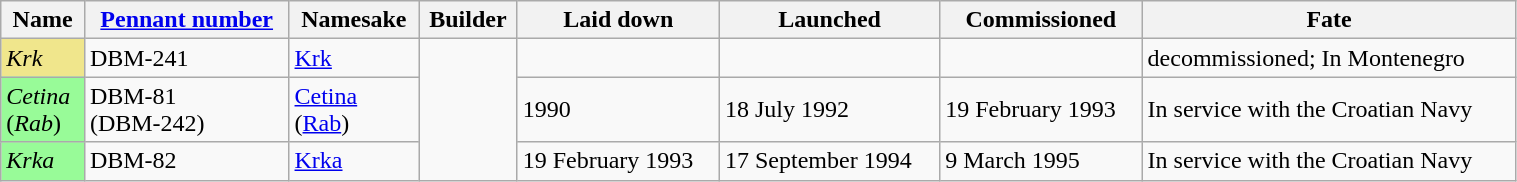<table class="wikitable" style="width:80%;">
<tr style="vertical-align:top;">
<th>Name</th>
<th><a href='#'>Pennant number</a></th>
<th>Namesake</th>
<th>Builder</th>
<th>Laid down</th>
<th>Launched</th>
<th>Commissioned</th>
<th>Fate</th>
</tr>
<tr>
<td style="background:Khaki;"><em>Krk</em></td>
<td>DBM-241</td>
<td><a href='#'>Krk</a></td>
<td rowspan="3"></td>
<td></td>
<td></td>
<td></td>
<td>decommissioned; In Montenegro</td>
</tr>
<tr>
<td style="background:PaleGreen;"><em>Cetina</em><br>(<em>Rab</em>)</td>
<td>DBM-81<br>(DBM-242)</td>
<td><a href='#'>Cetina</a><br>(<a href='#'>Rab</a>)</td>
<td>1990</td>
<td>18 July 1992</td>
<td>19 February 1993</td>
<td>In service with the Croatian Navy</td>
</tr>
<tr>
<td style="background:PaleGreen;"><em>Krka</em></td>
<td>DBM-82</td>
<td><a href='#'>Krka</a></td>
<td>19 February 1993</td>
<td>17 September 1994</td>
<td>9 March 1995</td>
<td>In service with the Croatian Navy</td>
</tr>
</table>
